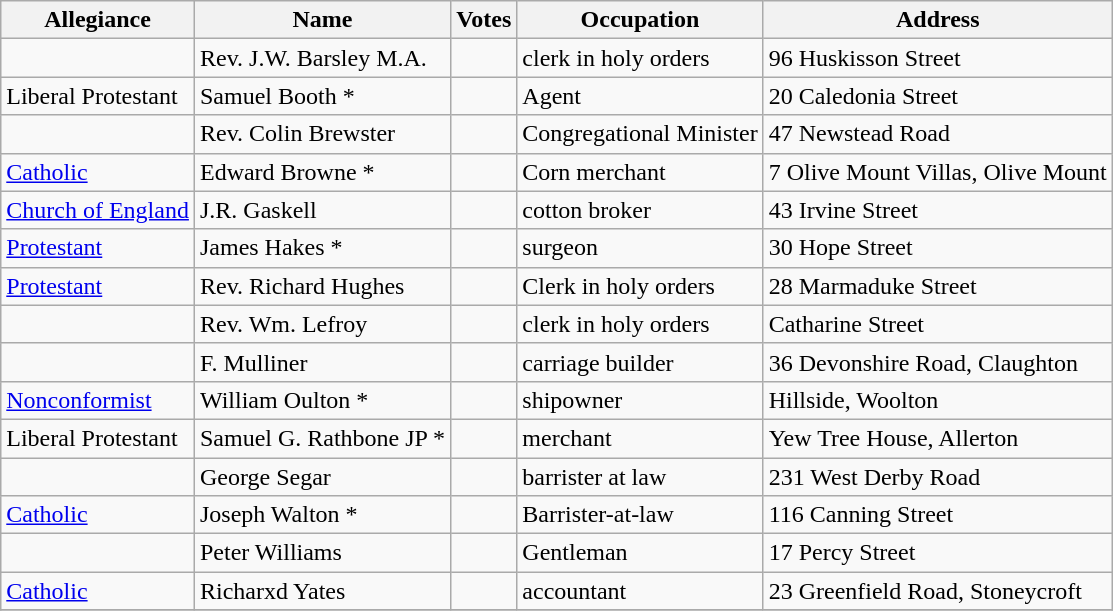<table class="wikitable">
<tr>
<th>Allegiance</th>
<th>Name</th>
<th>Votes</th>
<th>Occupation</th>
<th>Address</th>
</tr>
<tr>
<td></td>
<td>Rev. J.W. Barsley M.A.</td>
<td></td>
<td>clerk in holy orders</td>
<td>96 Huskisson Street</td>
</tr>
<tr>
<td>Liberal Protestant</td>
<td>Samuel Booth *</td>
<td></td>
<td>Agent</td>
<td>20 Caledonia Street</td>
</tr>
<tr>
<td></td>
<td>Rev. Colin Brewster</td>
<td></td>
<td>Congregational Minister</td>
<td>47 Newstead Road</td>
</tr>
<tr>
<td><a href='#'>Catholic</a></td>
<td>Edward Browne *</td>
<td></td>
<td>Corn merchant</td>
<td>7 Olive Mount Villas, Olive Mount</td>
</tr>
<tr>
<td><a href='#'>Church of England</a></td>
<td>J.R. Gaskell</td>
<td></td>
<td>cotton broker</td>
<td>43 Irvine Street</td>
</tr>
<tr>
<td><a href='#'>Protestant</a></td>
<td>James Hakes *</td>
<td></td>
<td>surgeon</td>
<td>30 Hope Street</td>
</tr>
<tr>
<td><a href='#'>Protestant</a></td>
<td>Rev. Richard Hughes</td>
<td></td>
<td>Clerk in holy orders</td>
<td>28 Marmaduke Street</td>
</tr>
<tr>
<td></td>
<td>Rev. Wm. Lefroy</td>
<td></td>
<td>clerk in holy orders</td>
<td>Catharine Street</td>
</tr>
<tr>
<td></td>
<td>F. Mulliner</td>
<td></td>
<td>carriage builder</td>
<td>36 Devonshire Road, Claughton</td>
</tr>
<tr>
<td><a href='#'>Nonconformist</a></td>
<td>William Oulton *</td>
<td></td>
<td>shipowner</td>
<td>Hillside, Woolton</td>
</tr>
<tr>
<td>Liberal Protestant</td>
<td>Samuel G. Rathbone JP *</td>
<td></td>
<td>merchant</td>
<td>Yew Tree House, Allerton</td>
</tr>
<tr>
<td></td>
<td>George Segar</td>
<td></td>
<td>barrister at law</td>
<td>231 West Derby Road</td>
</tr>
<tr>
<td><a href='#'>Catholic</a></td>
<td>Joseph Walton *</td>
<td></td>
<td>Barrister-at-law</td>
<td>116 Canning Street</td>
</tr>
<tr>
<td></td>
<td>Peter Williams</td>
<td></td>
<td>Gentleman</td>
<td>17 Percy Street</td>
</tr>
<tr>
<td><a href='#'>Catholic</a></td>
<td>Richarxd Yates</td>
<td></td>
<td>accountant</td>
<td>23 Greenfield Road, Stoneycroft</td>
</tr>
<tr>
</tr>
</table>
